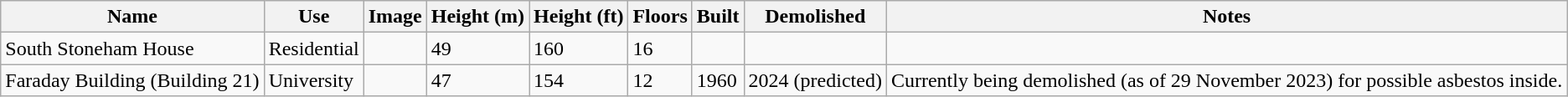<table class="wikitable">
<tr>
<th>Name</th>
<th>Use</th>
<th>Image</th>
<th>Height (m)</th>
<th>Height (ft)</th>
<th>Floors</th>
<th>Built</th>
<th>Demolished</th>
<th>Notes</th>
</tr>
<tr>
<td>South Stoneham House</td>
<td>Residential</td>
<td></td>
<td>49</td>
<td>160</td>
<td>16</td>
<td></td>
<td></td>
<td></td>
</tr>
<tr>
<td>Faraday Building (Building 21)</td>
<td>University</td>
<td></td>
<td>47</td>
<td>154</td>
<td>12</td>
<td>1960</td>
<td>2024 (predicted)</td>
<td>Currently being demolished (as of 29 November 2023) for possible asbestos inside.</td>
</tr>
</table>
